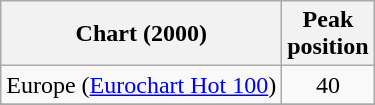<table class="wikitable sortable">
<tr>
<th>Chart (2000)</th>
<th>Peak<br>position</th>
</tr>
<tr>
<td>Europe (<a href='#'>Eurochart Hot 100</a>)</td>
<td align="center">40</td>
</tr>
<tr>
</tr>
<tr>
</tr>
<tr>
</tr>
<tr>
</tr>
<tr>
</tr>
</table>
